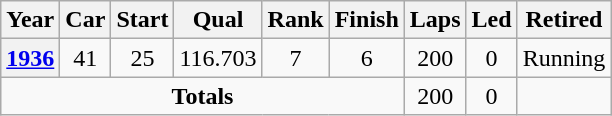<table class="wikitable" style="text-align:center">
<tr>
<th>Year</th>
<th>Car</th>
<th>Start</th>
<th>Qual</th>
<th>Rank</th>
<th>Finish</th>
<th>Laps</th>
<th>Led</th>
<th>Retired</th>
</tr>
<tr>
<th><a href='#'>1936</a></th>
<td>41</td>
<td>25</td>
<td>116.703</td>
<td>7</td>
<td>6</td>
<td>200</td>
<td>0</td>
<td>Running</td>
</tr>
<tr>
<td colspan=6><strong>Totals</strong></td>
<td>200</td>
<td>0</td>
<td></td>
</tr>
</table>
